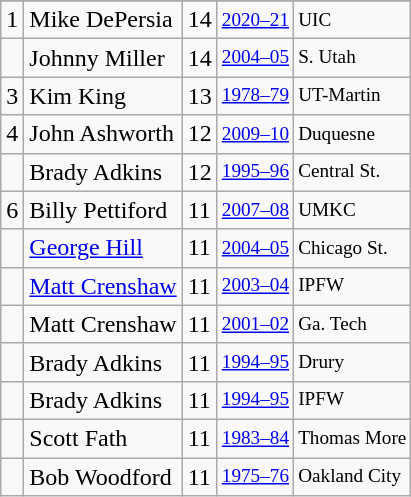<table class="wikitable">
<tr>
</tr>
<tr>
<td>1</td>
<td>Mike DePersia</td>
<td>14</td>
<td style="font-size:80%;"><a href='#'>2020–21</a></td>
<td style="font-size:80%;">UIC</td>
</tr>
<tr>
<td></td>
<td>Johnny Miller</td>
<td>14</td>
<td style="font-size:80%;"><a href='#'>2004–05</a></td>
<td style="font-size:80%;">S. Utah</td>
</tr>
<tr>
<td>3</td>
<td>Kim King</td>
<td>13</td>
<td style="font-size:80%;"><a href='#'>1978–79</a></td>
<td style="font-size:80%;">UT-Martin</td>
</tr>
<tr>
<td>4</td>
<td>John Ashworth</td>
<td>12</td>
<td style="font-size:80%;"><a href='#'>2009–10</a></td>
<td style="font-size:80%;">Duquesne</td>
</tr>
<tr>
<td></td>
<td>Brady Adkins</td>
<td>12</td>
<td style="font-size:80%;"><a href='#'>1995–96</a></td>
<td style="font-size:80%;">Central St.</td>
</tr>
<tr>
<td>6</td>
<td>Billy Pettiford</td>
<td>11</td>
<td style="font-size:80%;"><a href='#'>2007–08</a></td>
<td style="font-size:80%;">UMKC</td>
</tr>
<tr>
<td></td>
<td><a href='#'>George Hill</a></td>
<td>11</td>
<td style="font-size:80%;"><a href='#'>2004–05</a></td>
<td style="font-size:80%;">Chicago St.</td>
</tr>
<tr>
<td></td>
<td><a href='#'>Matt Crenshaw</a></td>
<td>11</td>
<td style="font-size:80%;"><a href='#'>2003–04</a></td>
<td style="font-size:80%;">IPFW</td>
</tr>
<tr>
<td></td>
<td>Matt Crenshaw</td>
<td>11</td>
<td style="font-size:80%;"><a href='#'>2001–02</a></td>
<td style="font-size:80%;">Ga. Tech</td>
</tr>
<tr>
<td></td>
<td>Brady Adkins</td>
<td>11</td>
<td style="font-size:80%;"><a href='#'>1994–95</a></td>
<td style="font-size:80%;">Drury</td>
</tr>
<tr>
<td></td>
<td>Brady Adkins</td>
<td>11</td>
<td style="font-size:80%;"><a href='#'>1994–95</a></td>
<td style="font-size:80%;">IPFW</td>
</tr>
<tr>
<td></td>
<td>Scott Fath</td>
<td>11</td>
<td style="font-size:80%;"><a href='#'>1983–84</a></td>
<td style="font-size:80%;">Thomas More</td>
</tr>
<tr>
<td></td>
<td>Bob Woodford</td>
<td>11</td>
<td style="font-size:80%;"><a href='#'>1975–76</a></td>
<td style="font-size:80%;">Oakland City</td>
</tr>
</table>
